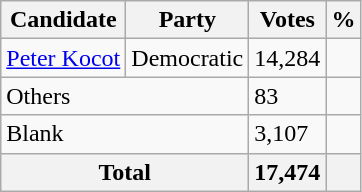<table class="wikitable">
<tr>
<th>Candidate</th>
<th>Party</th>
<th>Votes</th>
<th>%</th>
</tr>
<tr>
<td><a href='#'>Peter Kocot</a></td>
<td>Democratic</td>
<td>14,284</td>
<td></td>
</tr>
<tr>
<td colspan = 2>Others</td>
<td>83</td>
<td></td>
</tr>
<tr>
<td colspan = 2>Blank</td>
<td>3,107</td>
<td></td>
</tr>
<tr>
<th colspan = 2>Total</th>
<th>17,474</th>
<th></th>
</tr>
</table>
